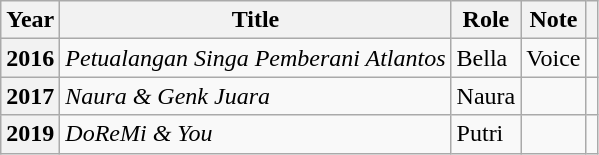<table class="wikitable plainrowheaders sortable">
<tr>
<th>Year</th>
<th>Title</th>
<th>Role</th>
<th scope="col" class="unsortable">Note</th>
<th></th>
</tr>
<tr>
<th scope="row">2016</th>
<td><em>Petualangan Singa Pemberani Atlantos</em></td>
<td>Bella</td>
<td>Voice</td>
<td></td>
</tr>
<tr>
<th scope="row">2017</th>
<td><em>Naura & Genk Juara</em></td>
<td>Naura</td>
<td></td>
<td></td>
</tr>
<tr>
<th scope="row">2019</th>
<td><em>DoReMi & You</em></td>
<td>Putri</td>
<td></td>
<td></td>
</tr>
</table>
